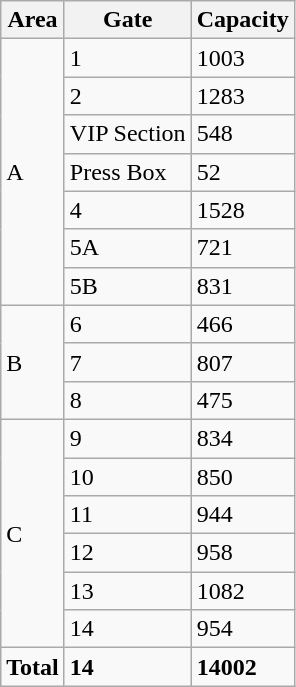<table class="wikitable" border="1">
<tr>
<th>Area</th>
<th>Gate</th>
<th>Capacity</th>
</tr>
<tr>
<td rowspan="7">A</td>
<td>1</td>
<td>1003</td>
</tr>
<tr>
<td>2</td>
<td>1283</td>
</tr>
<tr>
<td>VIP Section</td>
<td>548</td>
</tr>
<tr>
<td>Press Box</td>
<td>52</td>
</tr>
<tr>
<td>4</td>
<td>1528</td>
</tr>
<tr>
<td>5A</td>
<td>721</td>
</tr>
<tr>
<td>5B</td>
<td>831</td>
</tr>
<tr>
<td rowspan="3">B</td>
<td>6</td>
<td>466</td>
</tr>
<tr>
<td>7</td>
<td>807</td>
</tr>
<tr>
<td>8</td>
<td>475</td>
</tr>
<tr>
<td rowspan="6">C</td>
<td>9</td>
<td>834</td>
</tr>
<tr>
<td>10</td>
<td>850</td>
</tr>
<tr>
<td>11</td>
<td>944</td>
</tr>
<tr>
<td>12</td>
<td>958</td>
</tr>
<tr>
<td>13</td>
<td>1082</td>
</tr>
<tr>
<td>14</td>
<td>954</td>
</tr>
<tr>
<td><strong>Total</strong></td>
<td><strong>14</strong></td>
<td><strong>14002</strong></td>
</tr>
</table>
